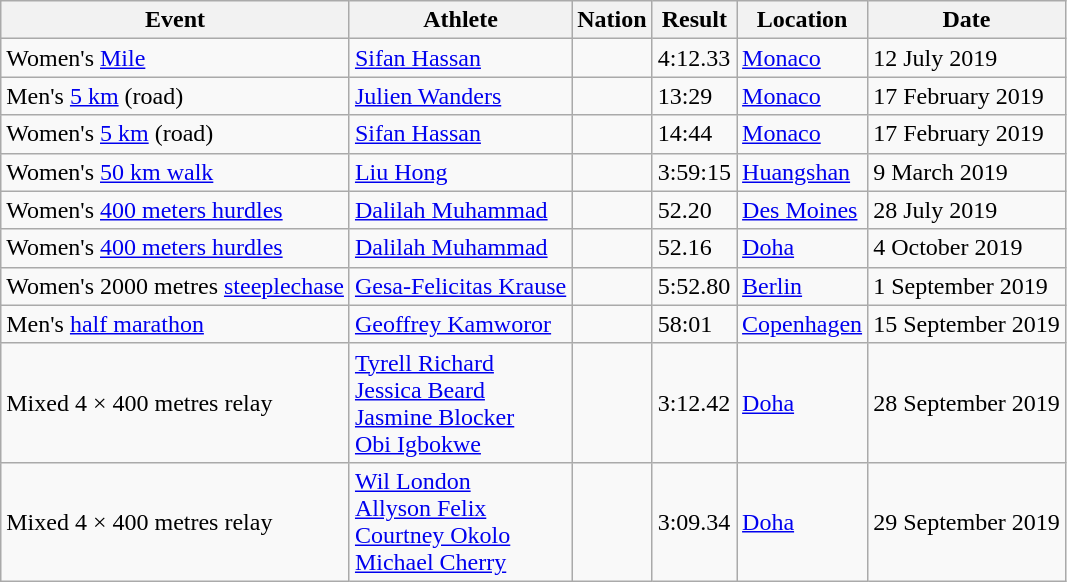<table class="wikitable sortable" style="text-align: left;">
<tr>
<th>Event</th>
<th>Athlete</th>
<th>Nation</th>
<th>Result</th>
<th>Location</th>
<th>Date</th>
</tr>
<tr>
<td>Women's <a href='#'>Mile</a></td>
<td><a href='#'>Sifan Hassan</a></td>
<td></td>
<td>4:12.33</td>
<td><a href='#'>Monaco</a></td>
<td>12 July 2019</td>
</tr>
<tr>
<td>Men's <a href='#'>5 km</a> (road)</td>
<td><a href='#'>Julien Wanders</a></td>
<td></td>
<td>13:29</td>
<td><a href='#'>Monaco</a></td>
<td>17 February 2019</td>
</tr>
<tr>
<td>Women's <a href='#'>5 km</a> (road)</td>
<td><a href='#'>Sifan Hassan</a></td>
<td></td>
<td>14:44</td>
<td><a href='#'>Monaco</a></td>
<td>17 February 2019</td>
</tr>
<tr>
<td>Women's <a href='#'>50 km walk</a> </td>
<td><a href='#'>Liu Hong</a></td>
<td></td>
<td>3:59:15</td>
<td><a href='#'>Huangshan</a></td>
<td>9 March 2019</td>
</tr>
<tr>
<td>Women's <a href='#'>400 meters hurdles</a></td>
<td><a href='#'>Dalilah Muhammad</a></td>
<td></td>
<td>52.20</td>
<td><a href='#'>Des Moines</a></td>
<td>28 July 2019</td>
</tr>
<tr>
<td>Women's <a href='#'>400 meters hurdles</a></td>
<td><a href='#'>Dalilah Muhammad</a></td>
<td></td>
<td>52.16</td>
<td><a href='#'>Doha</a></td>
<td>4 October 2019</td>
</tr>
<tr>
<td>Women's 2000 metres <a href='#'>steeplechase</a></td>
<td><a href='#'>Gesa-Felicitas Krause</a></td>
<td></td>
<td>5:52.80</td>
<td><a href='#'>Berlin</a></td>
<td>1 September 2019</td>
</tr>
<tr>
<td>Men's <a href='#'>half marathon</a> </td>
<td><a href='#'>Geoffrey Kamworor</a></td>
<td></td>
<td>58:01</td>
<td><a href='#'>Copenhagen</a></td>
<td>15 September 2019</td>
</tr>
<tr>
<td>Mixed 4 × 400 metres relay</td>
<td><a href='#'>Tyrell Richard</a><br><a href='#'>Jessica Beard</a><br><a href='#'>Jasmine Blocker</a><br><a href='#'>Obi Igbokwe</a></td>
<td></td>
<td>3:12.42</td>
<td><a href='#'>Doha</a></td>
<td>28 September 2019</td>
</tr>
<tr>
<td>Mixed 4 × 400 metres relay</td>
<td><a href='#'>Wil London</a><br><a href='#'>Allyson Felix</a><br><a href='#'>Courtney Okolo</a><br><a href='#'>Michael Cherry</a></td>
<td></td>
<td>3:09.34</td>
<td><a href='#'>Doha</a></td>
<td>29 September 2019</td>
</tr>
</table>
